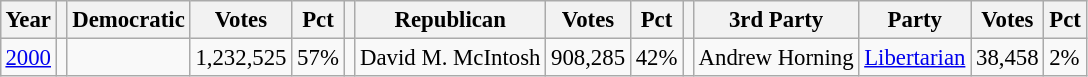<table class="wikitable" style="margin:0.5em ; font-size:95%">
<tr>
<th>Year</th>
<th></th>
<th>Democratic</th>
<th>Votes</th>
<th>Pct</th>
<th></th>
<th>Republican</th>
<th>Votes</th>
<th>Pct</th>
<th></th>
<th>3rd Party</th>
<th>Party</th>
<th>Votes</th>
<th>Pct</th>
</tr>
<tr>
<td><a href='#'>2000</a></td>
<td></td>
<td><strong></strong></td>
<td>1,232,525</td>
<td>57%</td>
<td></td>
<td>David M. McIntosh</td>
<td>908,285</td>
<td>42%</td>
<td></td>
<td>Andrew Horning</td>
<td><a href='#'>Libertarian</a></td>
<td>38,458</td>
<td>2%</td>
</tr>
</table>
